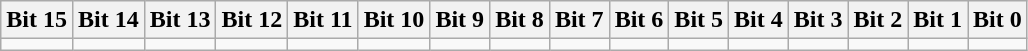<table class="wikitable">
<tr>
<th>Bit 15</th>
<th>Bit 14</th>
<th>Bit 13</th>
<th>Bit 12</th>
<th>Bit 11</th>
<th>Bit 10</th>
<th>Bit 9</th>
<th>Bit 8</th>
<th>Bit 7</th>
<th>Bit 6</th>
<th>Bit 5</th>
<th>Bit 4</th>
<th>Bit 3</th>
<th>Bit 2</th>
<th>Bit 1</th>
<th>Bit 0</th>
</tr>
<tr>
<td></td>
<td></td>
<td></td>
<td></td>
<td></td>
<td></td>
<td></td>
<td></td>
<td></td>
<td></td>
<td></td>
<td></td>
<td></td>
<td></td>
<td></td>
<td></td>
</tr>
</table>
